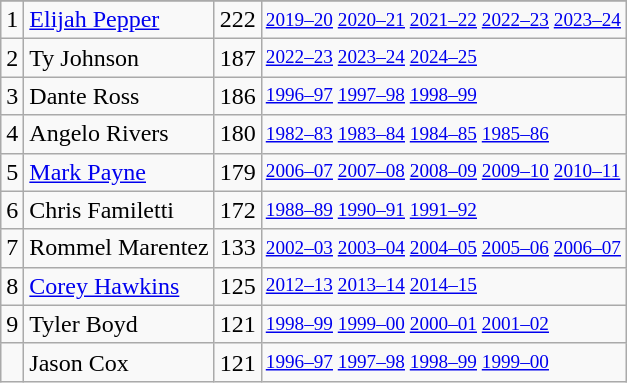<table class="wikitable">
<tr>
</tr>
<tr>
<td>1</td>
<td><a href='#'>Elijah Pepper</a></td>
<td>222</td>
<td style="font-size:80%;"><a href='#'>2019–20</a> <a href='#'>2020–21</a> <a href='#'>2021–22</a> <a href='#'>2022–23</a> <a href='#'>2023–24</a></td>
</tr>
<tr>
<td>2</td>
<td>Ty Johnson</td>
<td>187</td>
<td style="font-size:80%;"><a href='#'>2022–23</a> <a href='#'>2023–24</a> <a href='#'>2024–25</a></td>
</tr>
<tr>
<td>3</td>
<td>Dante Ross</td>
<td>186</td>
<td style="font-size:80%;"><a href='#'>1996–97</a> <a href='#'>1997–98</a> <a href='#'>1998–99</a></td>
</tr>
<tr>
<td>4</td>
<td>Angelo Rivers</td>
<td>180</td>
<td style="font-size:80%;"><a href='#'>1982–83</a> <a href='#'>1983–84</a> <a href='#'>1984–85</a> <a href='#'>1985–86</a></td>
</tr>
<tr>
<td>5</td>
<td><a href='#'>Mark Payne</a></td>
<td>179</td>
<td style="font-size:80%;"><a href='#'>2006–07</a> <a href='#'>2007–08</a> <a href='#'>2008–09</a> <a href='#'>2009–10</a> <a href='#'>2010–11</a></td>
</tr>
<tr>
<td>6</td>
<td>Chris Familetti</td>
<td>172</td>
<td style="font-size:80%;"><a href='#'>1988–89</a> <a href='#'>1990–91</a> <a href='#'>1991–92</a></td>
</tr>
<tr>
<td>7</td>
<td>Rommel Marentez</td>
<td>133</td>
<td style="font-size:80%;"><a href='#'>2002–03</a> <a href='#'>2003–04</a> <a href='#'>2004–05</a> <a href='#'>2005–06</a> <a href='#'>2006–07</a></td>
</tr>
<tr>
<td>8</td>
<td><a href='#'>Corey Hawkins</a></td>
<td>125</td>
<td style="font-size:80%;"><a href='#'>2012–13</a> <a href='#'>2013–14</a> <a href='#'>2014–15</a></td>
</tr>
<tr>
<td>9</td>
<td>Tyler Boyd</td>
<td>121</td>
<td style="font-size:80%;"><a href='#'>1998–99</a> <a href='#'>1999–00</a> <a href='#'>2000–01</a> <a href='#'>2001–02</a></td>
</tr>
<tr>
<td></td>
<td>Jason Cox</td>
<td>121</td>
<td style="font-size:80%;"><a href='#'>1996–97</a> <a href='#'>1997–98</a> <a href='#'>1998–99</a> <a href='#'>1999–00</a></td>
</tr>
</table>
